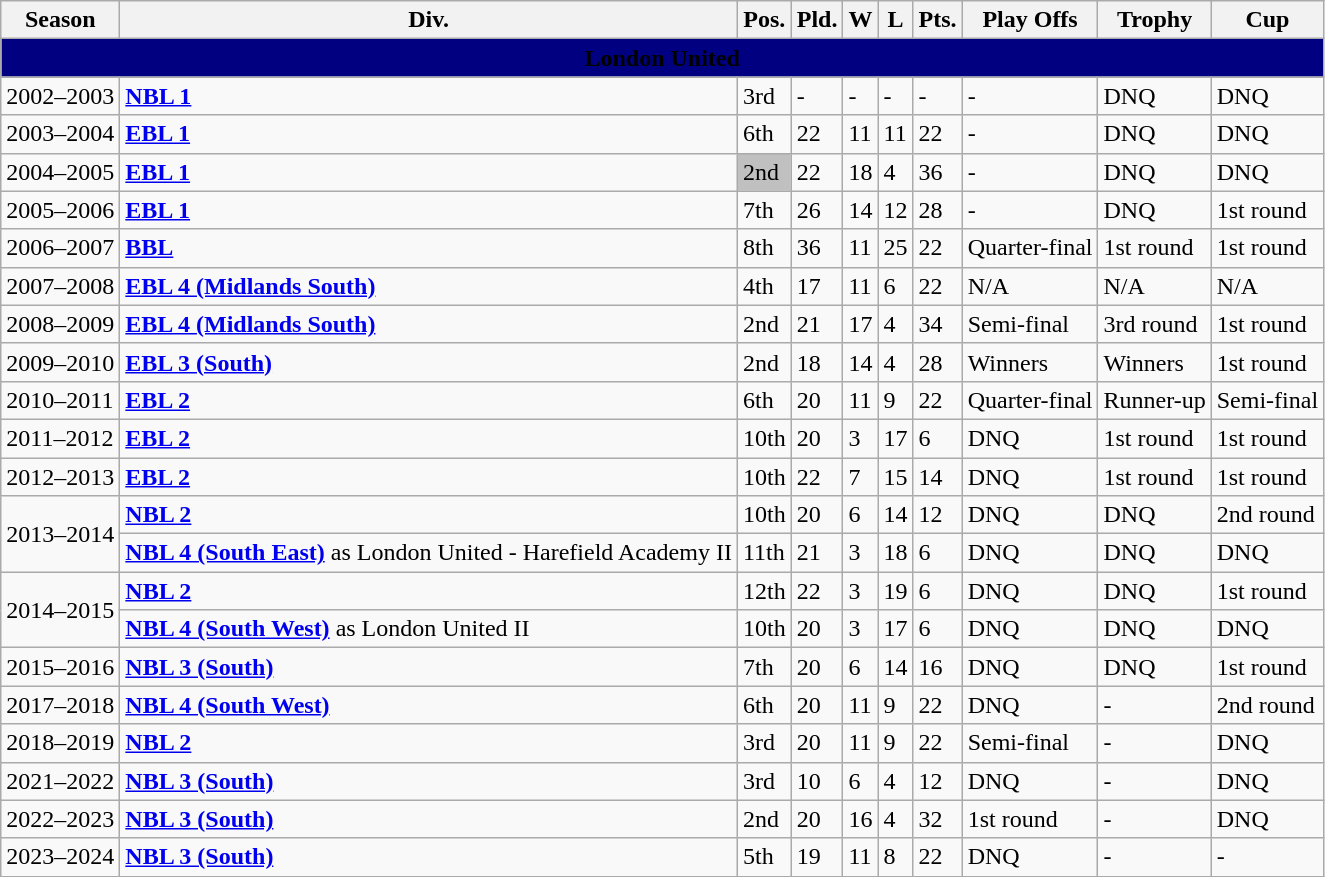<table class="wikitable">
<tr>
<th>Season</th>
<th>Div.</th>
<th>Pos.</th>
<th>Pld.</th>
<th>W</th>
<th>L</th>
<th>Pts.</th>
<th>Play Offs</th>
<th>Trophy</th>
<th>Cup</th>
</tr>
<tr>
<td colspan="10" align=center bgcolor="navy"><span><strong>London United</strong> </span></td>
</tr>
<tr>
<td>2002–2003</td>
<td><strong><a href='#'>NBL 1</a></strong></td>
<td>3rd</td>
<td>-</td>
<td>-</td>
<td>-</td>
<td>-</td>
<td>-</td>
<td>DNQ</td>
<td>DNQ</td>
</tr>
<tr>
<td>2003–2004</td>
<td><strong><a href='#'>EBL 1</a></strong></td>
<td>6th</td>
<td>22</td>
<td>11</td>
<td>11</td>
<td>22</td>
<td>-</td>
<td>DNQ</td>
<td>DNQ</td>
</tr>
<tr>
<td>2004–2005</td>
<td><strong><a href='#'>EBL 1</a></strong></td>
<td bgcolor=silver>2nd</td>
<td>22</td>
<td>18</td>
<td>4</td>
<td>36</td>
<td>-</td>
<td>DNQ</td>
<td>DNQ</td>
</tr>
<tr>
<td>2005–2006</td>
<td><strong><a href='#'>EBL 1</a></strong></td>
<td>7th</td>
<td>26</td>
<td>14</td>
<td>12</td>
<td>28</td>
<td>-</td>
<td>DNQ</td>
<td>1st round</td>
</tr>
<tr>
<td>2006–2007</td>
<td><strong><a href='#'>BBL</a></strong></td>
<td>8th</td>
<td>36</td>
<td>11</td>
<td>25</td>
<td>22</td>
<td>Quarter-final</td>
<td>1st round</td>
<td>1st round</td>
</tr>
<tr>
<td>2007–2008</td>
<td><strong><a href='#'>EBL 4 (Midlands South)</a></strong></td>
<td>4th</td>
<td>17</td>
<td>11</td>
<td>6</td>
<td>22</td>
<td>N/A</td>
<td>N/A</td>
<td>N/A</td>
</tr>
<tr>
<td>2008–2009</td>
<td><strong><a href='#'>EBL 4 (Midlands South)</a></strong></td>
<td>2nd</td>
<td>21</td>
<td>17</td>
<td>4</td>
<td>34</td>
<td>Semi-final</td>
<td>3rd round</td>
<td>1st round</td>
</tr>
<tr>
<td>2009–2010</td>
<td><strong><a href='#'>EBL 3 (South)</a></strong></td>
<td>2nd</td>
<td>18</td>
<td>14</td>
<td>4</td>
<td>28</td>
<td>Winners</td>
<td>Winners</td>
<td>1st round</td>
</tr>
<tr>
<td>2010–2011</td>
<td><strong><a href='#'>EBL 2</a></strong></td>
<td>6th</td>
<td>20</td>
<td>11</td>
<td>9</td>
<td>22</td>
<td>Quarter-final</td>
<td>Runner-up</td>
<td>Semi-final</td>
</tr>
<tr>
<td>2011–2012</td>
<td><strong><a href='#'>EBL 2</a></strong></td>
<td>10th</td>
<td>20</td>
<td>3</td>
<td>17</td>
<td>6</td>
<td>DNQ</td>
<td>1st round</td>
<td>1st round</td>
</tr>
<tr>
<td>2012–2013</td>
<td><strong><a href='#'>EBL 2</a></strong></td>
<td>10th</td>
<td>22</td>
<td>7</td>
<td>15</td>
<td>14</td>
<td>DNQ</td>
<td>1st round</td>
<td>1st round</td>
</tr>
<tr>
<td rowspan="2">2013–2014</td>
<td><a href='#'><strong>NBL 2</strong></a></td>
<td>10th</td>
<td>20</td>
<td>6</td>
<td>14</td>
<td>12</td>
<td>DNQ</td>
<td>DNQ</td>
<td>2nd round</td>
</tr>
<tr>
<td><a href='#'><strong>NBL 4 (South East)</strong></a> as London United - Harefield Academy II</td>
<td>11th</td>
<td>21</td>
<td>3</td>
<td>18</td>
<td>6</td>
<td>DNQ</td>
<td>DNQ</td>
<td>DNQ</td>
</tr>
<tr>
<td rowspan="2">2014–2015</td>
<td><a href='#'><strong>NBL 2</strong></a></td>
<td>12th</td>
<td>22</td>
<td>3</td>
<td>19</td>
<td>6</td>
<td>DNQ</td>
<td>DNQ</td>
<td>1st round</td>
</tr>
<tr>
<td><a href='#'><strong>NBL 4 (South West)</strong></a> as London United II</td>
<td>10th</td>
<td>20</td>
<td>3</td>
<td>17</td>
<td>6</td>
<td>DNQ</td>
<td>DNQ</td>
<td>DNQ</td>
</tr>
<tr>
<td>2015–2016</td>
<td><a href='#'><strong>NBL 3 (South)</strong></a></td>
<td>7th</td>
<td>20</td>
<td>6</td>
<td>14</td>
<td>16</td>
<td>DNQ</td>
<td>DNQ</td>
<td>1st round</td>
</tr>
<tr>
<td>2017–2018</td>
<td><a href='#'><strong>NBL 4 (South West)</strong></a></td>
<td>6th</td>
<td>20</td>
<td>11</td>
<td>9</td>
<td>22</td>
<td>DNQ</td>
<td>-</td>
<td>2nd round</td>
</tr>
<tr>
<td>2018–2019</td>
<td><a href='#'><strong>NBL 2</strong></a></td>
<td>3rd</td>
<td>20</td>
<td>11</td>
<td>9</td>
<td>22</td>
<td>Semi-final</td>
<td>-</td>
<td>DNQ</td>
</tr>
<tr>
<td>2021–2022</td>
<td><a href='#'><strong>NBL 3 (South)</strong></a></td>
<td>3rd</td>
<td>10</td>
<td>6</td>
<td>4</td>
<td>12</td>
<td>DNQ</td>
<td>-</td>
<td>DNQ</td>
</tr>
<tr>
<td>2022–2023</td>
<td><a href='#'><strong>NBL 3 (South)</strong></a></td>
<td>2nd</td>
<td>20</td>
<td>16</td>
<td>4</td>
<td>32</td>
<td>1st round</td>
<td>-</td>
<td>DNQ</td>
</tr>
<tr>
<td>2023–2024</td>
<td><a href='#'><strong>NBL 3 (South)</strong></a></td>
<td>5th</td>
<td>19</td>
<td>11</td>
<td>8</td>
<td>22</td>
<td>DNQ</td>
<td>-</td>
<td>-</td>
</tr>
</table>
